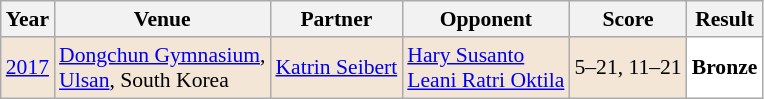<table class="sortable wikitable" style="font-size: 90%;">
<tr>
<th>Year</th>
<th>Venue</th>
<th>Partner</th>
<th>Opponent</th>
<th>Score</th>
<th>Result</th>
</tr>
<tr style="background:#F3E6D7">
<td align="center"><a href='#'>2017</a></td>
<td align="left"><a href='#'>Dongchun Gymnasium</a>,<br><a href='#'>Ulsan</a>, South Korea</td>
<td align="left"> <a href='#'>Katrin Seibert</a></td>
<td align="left"> <a href='#'>Hary Susanto</a> <br>  <a href='#'>Leani Ratri Oktila</a></td>
<td align="left">5–21, 11–21</td>
<td style="text-align:left; background:white"> <strong>Bronze</strong></td>
</tr>
</table>
